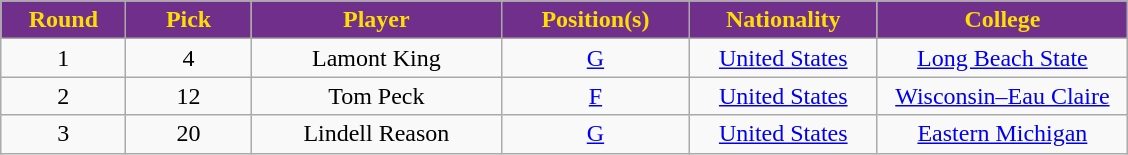<table class="wikitable sortable sortable">
<tr>
<th style="background:#702F8B; color:#FEDD03" width="10%">Round</th>
<th style="background:#702F8B; color:#FEDD03" width="10%">Pick</th>
<th style="background:#702F8B; color:#FEDD03" width="20%">Player</th>
<th style="background:#702F8B; color:#FEDD03" width="15%">Position(s)</th>
<th style="background:#702F8B; color:#FEDD03" width="15%">Nationality</th>
<th style="background:#702F8B; color:#FEDD03" width="20%">College</th>
</tr>
<tr style="text-align: center">
<td>1</td>
<td>4</td>
<td>Lamont King</td>
<td><a href='#'>G</a></td>
<td> <a href='#'>United States</a></td>
<td><a href='#'>Long Beach State</a></td>
</tr>
<tr style="text-align: center">
<td>2</td>
<td>12</td>
<td>Tom Peck</td>
<td><a href='#'>F</a></td>
<td> <a href='#'>United States</a></td>
<td><a href='#'>Wisconsin–Eau Claire</a></td>
</tr>
<tr style="text-align: center">
<td>3</td>
<td>20</td>
<td>Lindell Reason</td>
<td><a href='#'>G</a></td>
<td> <a href='#'>United States</a></td>
<td><a href='#'>Eastern Michigan</a></td>
</tr>
</table>
